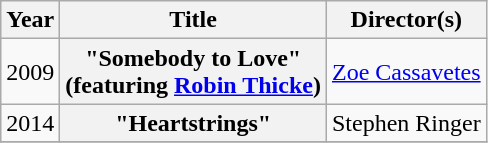<table class="wikitable plainrowheaders" style="text-align:center;">
<tr>
<th scope="col">Year</th>
<th scope="col">Title</th>
<th scope="col">Director(s)</th>
</tr>
<tr>
<td>2009</td>
<th scope="row">"Somebody to Love"<br><span>(featuring <a href='#'>Robin Thicke</a>)</span></th>
<td><a href='#'>Zoe Cassavetes</a></td>
</tr>
<tr>
<td>2014</td>
<th scope="row">"Heartstrings"</th>
<td>Stephen Ringer</td>
</tr>
<tr>
</tr>
</table>
